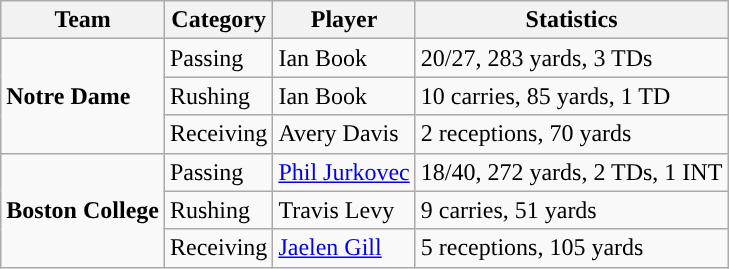<table class="wikitable" style="float: left;">
<tr>
<th>Team</th>
<th>Category</th>
<th>Player</th>
<th>Statistics</th>
</tr>
<tr>
<td rowspan=3><strong>Notre Dame</strong></td>
<td>Passing</td>
<td>Ian Book</td>
<td>20/27, 283 yards, 3 TDs</td>
</tr>
<tr>
<td>Rushing</td>
<td>Ian Book</td>
<td>10 carries, 85 yards, 1 TD</td>
</tr>
<tr>
<td>Receiving</td>
<td>Avery Davis</td>
<td>2 receptions, 70 yards</td>
</tr>
<tr>
<td rowspan=3><strong>Boston College</strong></td>
<td>Passing</td>
<td><a href='#'>Phil Jurkovec</a></td>
<td>18/40, 272 yards, 2 TDs, 1 INT</td>
</tr>
<tr>
<td>Rushing</td>
<td>Travis Levy</td>
<td>9 carries, 51 yards</td>
</tr>
<tr>
<td>Receiving</td>
<td><a href='#'>Jaelen Gill</a></td>
<td>5 receptions, 105 yards</td>
</tr>
</table>
